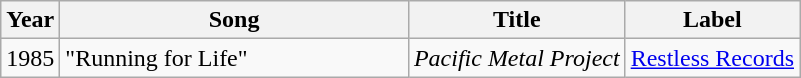<table class="wikitable" border="1">
<tr>
<th>Year</th>
<th width="225">Song</th>
<th>Title</th>
<th>Label</th>
</tr>
<tr>
<td>1985</td>
<td>"Running for Life"</td>
<td><em>Pacific Metal Project</em></td>
<td><a href='#'>Restless Records</a></td>
</tr>
</table>
